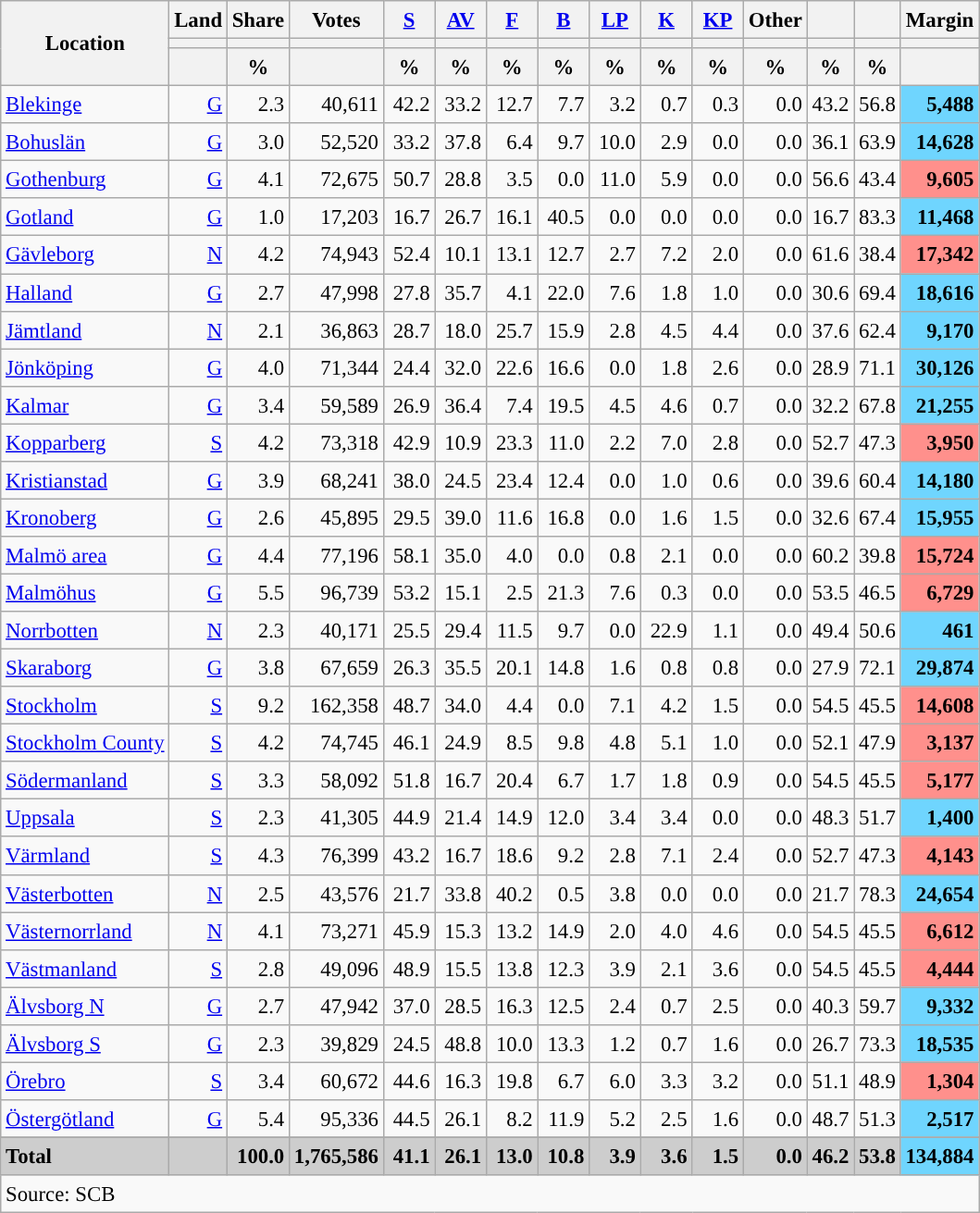<table class="wikitable sortable" style="text-align:right; font-size:95%; line-height:20px;">
<tr>
<th rowspan="3">Location</th>
<th>Land</th>
<th>Share</th>
<th>Votes</th>
<th width="30px" class="unsortable"><a href='#'>S</a></th>
<th width="30px" class="unsortable"><a href='#'>AV</a></th>
<th width="30px" class="unsortable"><a href='#'>F</a></th>
<th width="30px" class="unsortable"><a href='#'>B</a></th>
<th width="30px" class="unsortable"><a href='#'>LP</a></th>
<th width="30px" class="unsortable"><a href='#'>K</a></th>
<th width="30px" class="unsortable"><a href='#'>KP</a></th>
<th width="30px" class="unsortable">Other</th>
<th></th>
<th></th>
<th>Margin</th>
</tr>
<tr>
<th></th>
<th></th>
<th></th>
<th style="background:"></th>
<th style="background:"></th>
<th style="background:"></th>
<th style="background:"></th>
<th style="background:"></th>
<th style="background:"></th>
<th style="background:"></th>
<th style="background:"></th>
<th style="background:"></th>
<th style="background:"></th>
<th></th>
</tr>
<tr>
<th></th>
<th data-sort-type="number">%</th>
<th></th>
<th data-sort-type="number">%</th>
<th data-sort-type="number">%</th>
<th data-sort-type="number">%</th>
<th data-sort-type="number">%</th>
<th data-sort-type="number">%</th>
<th data-sort-type="number">%</th>
<th data-sort-type="number">%</th>
<th data-sort-type="number">%</th>
<th data-sort-type="number">%</th>
<th data-sort-type="number">%</th>
<th></th>
</tr>
<tr>
<td align=left><a href='#'>Blekinge</a></td>
<td><a href='#'>G</a></td>
<td>2.3</td>
<td>40,611</td>
<td>42.2</td>
<td>33.2</td>
<td>12.7</td>
<td>7.7</td>
<td>3.2</td>
<td>0.7</td>
<td>0.3</td>
<td>0.0</td>
<td>43.2</td>
<td>56.8</td>
<td bgcolor=#6fd5fe><strong>5,488</strong></td>
</tr>
<tr>
<td align=left><a href='#'>Bohuslän</a></td>
<td><a href='#'>G</a></td>
<td>3.0</td>
<td>52,520</td>
<td>33.2</td>
<td>37.8</td>
<td>6.4</td>
<td>9.7</td>
<td>10.0</td>
<td>2.9</td>
<td>0.0</td>
<td>0.0</td>
<td>36.1</td>
<td>63.9</td>
<td bgcolor=#6fd5fe><strong>14,628</strong></td>
</tr>
<tr>
<td align=left><a href='#'>Gothenburg</a></td>
<td><a href='#'>G</a></td>
<td>4.1</td>
<td>72,675</td>
<td>50.7</td>
<td>28.8</td>
<td>3.5</td>
<td>0.0</td>
<td>11.0</td>
<td>5.9</td>
<td>0.0</td>
<td>0.0</td>
<td>56.6</td>
<td>43.4</td>
<td bgcolor=#ff908c><strong>9,605</strong></td>
</tr>
<tr>
<td align=left><a href='#'>Gotland</a></td>
<td><a href='#'>G</a></td>
<td>1.0</td>
<td>17,203</td>
<td>16.7</td>
<td>26.7</td>
<td>16.1</td>
<td>40.5</td>
<td>0.0</td>
<td>0.0</td>
<td>0.0</td>
<td>0.0</td>
<td>16.7</td>
<td>83.3</td>
<td bgcolor=#6fd5fe><strong>11,468</strong></td>
</tr>
<tr>
<td align=left><a href='#'>Gävleborg</a></td>
<td><a href='#'>N</a></td>
<td>4.2</td>
<td>74,943</td>
<td>52.4</td>
<td>10.1</td>
<td>13.1</td>
<td>12.7</td>
<td>2.7</td>
<td>7.2</td>
<td>2.0</td>
<td>0.0</td>
<td>61.6</td>
<td>38.4</td>
<td bgcolor=#ff908c><strong>17,342</strong></td>
</tr>
<tr>
<td align=left><a href='#'>Halland</a></td>
<td><a href='#'>G</a></td>
<td>2.7</td>
<td>47,998</td>
<td>27.8</td>
<td>35.7</td>
<td>4.1</td>
<td>22.0</td>
<td>7.6</td>
<td>1.8</td>
<td>1.0</td>
<td>0.0</td>
<td>30.6</td>
<td>69.4</td>
<td bgcolor=#6fd5fe><strong>18,616</strong></td>
</tr>
<tr>
<td align=left><a href='#'>Jämtland</a></td>
<td><a href='#'>N</a></td>
<td>2.1</td>
<td>36,863</td>
<td>28.7</td>
<td>18.0</td>
<td>25.7</td>
<td>15.9</td>
<td>2.8</td>
<td>4.5</td>
<td>4.4</td>
<td>0.0</td>
<td>37.6</td>
<td>62.4</td>
<td bgcolor=#6fd5fe><strong>9,170</strong></td>
</tr>
<tr>
<td align=left><a href='#'>Jönköping</a></td>
<td><a href='#'>G</a></td>
<td>4.0</td>
<td>71,344</td>
<td>24.4</td>
<td>32.0</td>
<td>22.6</td>
<td>16.6</td>
<td>0.0</td>
<td>1.8</td>
<td>2.6</td>
<td>0.0</td>
<td>28.9</td>
<td>71.1</td>
<td bgcolor=#6fd5fe><strong>30,126</strong></td>
</tr>
<tr>
<td align=left><a href='#'>Kalmar</a></td>
<td><a href='#'>G</a></td>
<td>3.4</td>
<td>59,589</td>
<td>26.9</td>
<td>36.4</td>
<td>7.4</td>
<td>19.5</td>
<td>4.5</td>
<td>4.6</td>
<td>0.7</td>
<td>0.0</td>
<td>32.2</td>
<td>67.8</td>
<td bgcolor=#6fd5fe><strong>21,255</strong></td>
</tr>
<tr>
<td align=left><a href='#'>Kopparberg</a></td>
<td><a href='#'>S</a></td>
<td>4.2</td>
<td>73,318</td>
<td>42.9</td>
<td>10.9</td>
<td>23.3</td>
<td>11.0</td>
<td>2.2</td>
<td>7.0</td>
<td>2.8</td>
<td>0.0</td>
<td>52.7</td>
<td>47.3</td>
<td bgcolor=#ff908c><strong>3,950</strong></td>
</tr>
<tr>
<td align=left><a href='#'>Kristianstad</a></td>
<td><a href='#'>G</a></td>
<td>3.9</td>
<td>68,241</td>
<td>38.0</td>
<td>24.5</td>
<td>23.4</td>
<td>12.4</td>
<td>0.0</td>
<td>1.0</td>
<td>0.6</td>
<td>0.0</td>
<td>39.6</td>
<td>60.4</td>
<td bgcolor=#6fd5fe><strong>14,180</strong></td>
</tr>
<tr>
<td align=left><a href='#'>Kronoberg</a></td>
<td><a href='#'>G</a></td>
<td>2.6</td>
<td>45,895</td>
<td>29.5</td>
<td>39.0</td>
<td>11.6</td>
<td>16.8</td>
<td>0.0</td>
<td>1.6</td>
<td>1.5</td>
<td>0.0</td>
<td>32.6</td>
<td>67.4</td>
<td bgcolor=#6fd5fe><strong>15,955</strong></td>
</tr>
<tr>
<td align=left><a href='#'>Malmö area</a></td>
<td><a href='#'>G</a></td>
<td>4.4</td>
<td>77,196</td>
<td>58.1</td>
<td>35.0</td>
<td>4.0</td>
<td>0.0</td>
<td>0.8</td>
<td>2.1</td>
<td>0.0</td>
<td>0.0</td>
<td>60.2</td>
<td>39.8</td>
<td bgcolor=#ff908c><strong>15,724</strong></td>
</tr>
<tr>
<td align=left><a href='#'>Malmöhus</a></td>
<td><a href='#'>G</a></td>
<td>5.5</td>
<td>96,739</td>
<td>53.2</td>
<td>15.1</td>
<td>2.5</td>
<td>21.3</td>
<td>7.6</td>
<td>0.3</td>
<td>0.0</td>
<td>0.0</td>
<td>53.5</td>
<td>46.5</td>
<td bgcolor=#ff908c><strong>6,729</strong></td>
</tr>
<tr>
<td align=left><a href='#'>Norrbotten</a></td>
<td><a href='#'>N</a></td>
<td>2.3</td>
<td>40,171</td>
<td>25.5</td>
<td>29.4</td>
<td>11.5</td>
<td>9.7</td>
<td>0.0</td>
<td>22.9</td>
<td>1.1</td>
<td>0.0</td>
<td>49.4</td>
<td>50.6</td>
<td bgcolor=#6fd5fe><strong>461</strong></td>
</tr>
<tr>
<td align=left><a href='#'>Skaraborg</a></td>
<td><a href='#'>G</a></td>
<td>3.8</td>
<td>67,659</td>
<td>26.3</td>
<td>35.5</td>
<td>20.1</td>
<td>14.8</td>
<td>1.6</td>
<td>0.8</td>
<td>0.8</td>
<td>0.0</td>
<td>27.9</td>
<td>72.1</td>
<td bgcolor=#6fd5fe><strong>29,874</strong></td>
</tr>
<tr>
<td align=left><a href='#'>Stockholm</a></td>
<td><a href='#'>S</a></td>
<td>9.2</td>
<td>162,358</td>
<td>48.7</td>
<td>34.0</td>
<td>4.4</td>
<td>0.0</td>
<td>7.1</td>
<td>4.2</td>
<td>1.5</td>
<td>0.0</td>
<td>54.5</td>
<td>45.5</td>
<td bgcolor=#ff908c><strong>14,608</strong></td>
</tr>
<tr>
<td align=left><a href='#'>Stockholm County</a></td>
<td><a href='#'>S</a></td>
<td>4.2</td>
<td>74,745</td>
<td>46.1</td>
<td>24.9</td>
<td>8.5</td>
<td>9.8</td>
<td>4.8</td>
<td>5.1</td>
<td>1.0</td>
<td>0.0</td>
<td>52.1</td>
<td>47.9</td>
<td bgcolor=#ff908c><strong>3,137</strong></td>
</tr>
<tr>
<td align=left><a href='#'>Södermanland</a></td>
<td><a href='#'>S</a></td>
<td>3.3</td>
<td>58,092</td>
<td>51.8</td>
<td>16.7</td>
<td>20.4</td>
<td>6.7</td>
<td>1.7</td>
<td>1.8</td>
<td>0.9</td>
<td>0.0</td>
<td>54.5</td>
<td>45.5</td>
<td bgcolor=#ff908c><strong>5,177</strong></td>
</tr>
<tr>
<td align=left><a href='#'>Uppsala</a></td>
<td><a href='#'>S</a></td>
<td>2.3</td>
<td>41,305</td>
<td>44.9</td>
<td>21.4</td>
<td>14.9</td>
<td>12.0</td>
<td>3.4</td>
<td>3.4</td>
<td>0.0</td>
<td>0.0</td>
<td>48.3</td>
<td>51.7</td>
<td bgcolor=#6fd5fe><strong>1,400</strong></td>
</tr>
<tr>
<td align=left><a href='#'>Värmland</a></td>
<td><a href='#'>S</a></td>
<td>4.3</td>
<td>76,399</td>
<td>43.2</td>
<td>16.7</td>
<td>18.6</td>
<td>9.2</td>
<td>2.8</td>
<td>7.1</td>
<td>2.4</td>
<td>0.0</td>
<td>52.7</td>
<td>47.3</td>
<td bgcolor=#ff908c><strong>4,143</strong></td>
</tr>
<tr>
<td align=left><a href='#'>Västerbotten</a></td>
<td><a href='#'>N</a></td>
<td>2.5</td>
<td>43,576</td>
<td>21.7</td>
<td>33.8</td>
<td>40.2</td>
<td>0.5</td>
<td>3.8</td>
<td>0.0</td>
<td>0.0</td>
<td>0.0</td>
<td>21.7</td>
<td>78.3</td>
<td bgcolor=#6fd5fe><strong>24,654</strong></td>
</tr>
<tr>
<td align=left><a href='#'>Västernorrland</a></td>
<td><a href='#'>N</a></td>
<td>4.1</td>
<td>73,271</td>
<td>45.9</td>
<td>15.3</td>
<td>13.2</td>
<td>14.9</td>
<td>2.0</td>
<td>4.0</td>
<td>4.6</td>
<td>0.0</td>
<td>54.5</td>
<td>45.5</td>
<td bgcolor=#ff908c><strong>6,612</strong></td>
</tr>
<tr>
<td align=left><a href='#'>Västmanland</a></td>
<td><a href='#'>S</a></td>
<td>2.8</td>
<td>49,096</td>
<td>48.9</td>
<td>15.5</td>
<td>13.8</td>
<td>12.3</td>
<td>3.9</td>
<td>2.1</td>
<td>3.6</td>
<td>0.0</td>
<td>54.5</td>
<td>45.5</td>
<td bgcolor=#ff908c><strong>4,444</strong></td>
</tr>
<tr>
<td align=left><a href='#'>Älvsborg N</a></td>
<td><a href='#'>G</a></td>
<td>2.7</td>
<td>47,942</td>
<td>37.0</td>
<td>28.5</td>
<td>16.3</td>
<td>12.5</td>
<td>2.4</td>
<td>0.7</td>
<td>2.5</td>
<td>0.0</td>
<td>40.3</td>
<td>59.7</td>
<td bgcolor=#6fd5fe><strong>9,332</strong></td>
</tr>
<tr>
<td align=left><a href='#'>Älvsborg S</a></td>
<td><a href='#'>G</a></td>
<td>2.3</td>
<td>39,829</td>
<td>24.5</td>
<td>48.8</td>
<td>10.0</td>
<td>13.3</td>
<td>1.2</td>
<td>0.7</td>
<td>1.6</td>
<td>0.0</td>
<td>26.7</td>
<td>73.3</td>
<td bgcolor=#6fd5fe><strong>18,535</strong></td>
</tr>
<tr>
<td align=left><a href='#'>Örebro</a></td>
<td><a href='#'>S</a></td>
<td>3.4</td>
<td>60,672</td>
<td>44.6</td>
<td>16.3</td>
<td>19.8</td>
<td>6.7</td>
<td>6.0</td>
<td>3.3</td>
<td>3.2</td>
<td>0.0</td>
<td>51.1</td>
<td>48.9</td>
<td bgcolor=#ff908c><strong>1,304</strong></td>
</tr>
<tr>
<td align=left><a href='#'>Östergötland</a></td>
<td><a href='#'>G</a></td>
<td>5.4</td>
<td>95,336</td>
<td>44.5</td>
<td>26.1</td>
<td>8.2</td>
<td>11.9</td>
<td>5.2</td>
<td>2.5</td>
<td>1.6</td>
<td>0.0</td>
<td>48.7</td>
<td>51.3</td>
<td bgcolor=#6fd5fe><strong>2,517</strong></td>
</tr>
<tr>
</tr>
<tr style="background:#CDCDCD;">
<td align=left><strong>Total</strong></td>
<td></td>
<td><strong>100.0</strong></td>
<td><strong>1,765,586</strong></td>
<td><strong>41.1</strong></td>
<td><strong>26.1</strong></td>
<td><strong>13.0</strong></td>
<td><strong>10.8</strong></td>
<td><strong>3.9</strong></td>
<td><strong>3.6</strong></td>
<td><strong>1.5</strong></td>
<td><strong>0.0</strong></td>
<td><strong>46.2</strong></td>
<td><strong>53.8</strong></td>
<td bgcolor=#6fd5fe><strong>134,884</strong></td>
</tr>
<tr>
<td align=left colspan=15>Source: SCB </td>
</tr>
</table>
